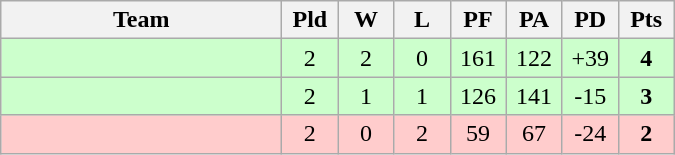<table class=wikitable style="text-align:center">
<tr>
<th width=180>Team</th>
<th width=30>Pld</th>
<th width=30>W</th>
<th width=30>L</th>
<th width=30>PF</th>
<th width=30>PA</th>
<th width=30>PD</th>
<th width=30>Pts</th>
</tr>
<tr bgcolor="#ccffcc">
<td align=left></td>
<td>2</td>
<td>2</td>
<td>0</td>
<td>161</td>
<td>122</td>
<td>+39</td>
<td><strong>4</strong></td>
</tr>
<tr bgcolor="#ccffcc">
<td align=left></td>
<td>2</td>
<td>1</td>
<td>1</td>
<td>126</td>
<td>141</td>
<td>-15</td>
<td><strong>3</strong></td>
</tr>
<tr bgcolor="#ffcccc">
<td align=left></td>
<td>2</td>
<td>0</td>
<td>2</td>
<td>59</td>
<td>67</td>
<td>-24</td>
<td><strong>2</strong></td>
</tr>
</table>
